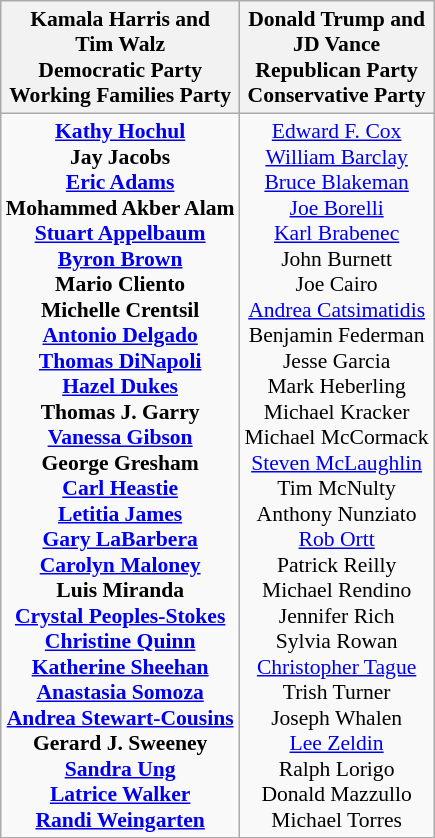<table class="wikitable" style="font-size:90%;text-align:center;">
<tr>
<th>Kamala Harris and<br>Tim Walz<br>Democratic Party<br>Working Families Party</th>
<th>Donald Trump and<br>JD Vance<br>Republican Party<br>Conservative Party</th>
</tr>
<tr>
<td><strong><a href='#'>Kathy Hochul</a><br>Jay Jacobs<br><a href='#'>Eric Adams</a><br>Mohammed Akber Alam<br><a href='#'>Stuart Appelbaum</a><br><a href='#'>Byron Brown</a><br>Mario Cliento<br>Michelle Crentsil<br><a href='#'>Antonio Delgado</a><br><a href='#'>Thomas DiNapoli</a><br><a href='#'>Hazel Dukes</a><br>Thomas J. Garry<br><a href='#'>Vanessa Gibson</a><br>George Gresham<br><a href='#'>Carl Heastie</a><br><a href='#'>Letitia James</a><br><a href='#'>Gary LaBarbera</a><br><a href='#'>Carolyn Maloney</a><br>Luis Miranda<br><a href='#'>Crystal Peoples-Stokes</a><br><a href='#'>Christine Quinn</a><br><a href='#'>Katherine Sheehan</a><br><a href='#'>Anastasia Somoza</a><br><a href='#'>Andrea Stewart-Cousins</a><br>Gerard J. Sweeney<br><a href='#'>Sandra Ung</a><br><a href='#'>Latrice Walker</a><br><a href='#'>Randi Weingarten</a></strong></td>
<td><a href='#'>Edward F. Cox</a><br><a href='#'>William Barclay</a><br><a href='#'>Bruce Blakeman</a><br><a href='#'>Joe Borelli</a><br><a href='#'>Karl Brabenec</a><br>John Burnett<br>Joe Cairo<br><a href='#'>Andrea Catsimatidis</a><br>Benjamin Federman<br>Jesse Garcia<br>Mark Heberling<br>Michael Kracker<br>Michael McCormack<br><a href='#'>Steven McLaughlin</a><br>Tim McNulty<br>Anthony Nunziato<br><a href='#'>Rob Ortt</a><br>Patrick Reilly<br>Michael Rendino<br>Jennifer Rich<br>Sylvia Rowan<br><a href='#'>Christopher Tague</a><br>Trish Turner<br>Joseph Whalen<br><a href='#'>Lee Zeldin</a><br>Ralph Lorigo<br>Donald Mazzullo<br>Michael Torres</td>
</tr>
</table>
